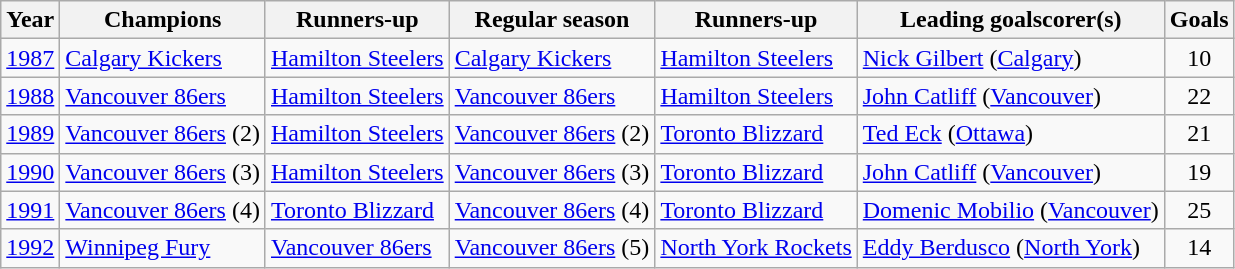<table class="wikitable">
<tr>
<th>Year</th>
<th>Champions </th>
<th>Runners-up</th>
<th>Regular season </th>
<th>Runners-up</th>
<th>Leading goalscorer(s)</th>
<th>Goals</th>
</tr>
<tr>
<td align=center><a href='#'>1987</a></td>
<td><a href='#'>Calgary Kickers</a></td>
<td><a href='#'>Hamilton Steelers</a></td>
<td><a href='#'>Calgary Kickers</a></td>
<td><a href='#'>Hamilton Steelers</a></td>
<td> <a href='#'>Nick Gilbert</a> (<a href='#'>Calgary</a>)</td>
<td align=center>10</td>
</tr>
<tr>
<td align=center><a href='#'>1988</a></td>
<td><a href='#'>Vancouver 86ers</a></td>
<td><a href='#'>Hamilton Steelers</a></td>
<td><a href='#'>Vancouver 86ers</a></td>
<td><a href='#'>Hamilton Steelers</a></td>
<td> <a href='#'>John Catliff</a> (<a href='#'>Vancouver</a>)</td>
<td align=center>22</td>
</tr>
<tr>
<td align=center><a href='#'>1989</a></td>
<td><a href='#'>Vancouver 86ers</a> (2)</td>
<td><a href='#'>Hamilton Steelers</a></td>
<td><a href='#'>Vancouver 86ers</a> (2)</td>
<td><a href='#'>Toronto Blizzard</a></td>
<td> <a href='#'>Ted Eck</a> (<a href='#'>Ottawa</a>)</td>
<td align=center>21</td>
</tr>
<tr>
<td align=center><a href='#'>1990</a></td>
<td><a href='#'>Vancouver 86ers</a> (3)</td>
<td><a href='#'>Hamilton Steelers</a></td>
<td><a href='#'>Vancouver 86ers</a> (3)</td>
<td><a href='#'>Toronto Blizzard</a></td>
<td> <a href='#'>John Catliff</a> (<a href='#'>Vancouver</a>)</td>
<td align=center>19</td>
</tr>
<tr>
<td align=center><a href='#'>1991</a></td>
<td><a href='#'>Vancouver 86ers</a> (4)</td>
<td><a href='#'>Toronto Blizzard</a></td>
<td><a href='#'>Vancouver 86ers</a> (4)</td>
<td><a href='#'>Toronto Blizzard</a></td>
<td> <a href='#'>Domenic Mobilio</a> (<a href='#'>Vancouver</a>)</td>
<td align=center>25</td>
</tr>
<tr>
<td align=center><a href='#'>1992</a></td>
<td><a href='#'>Winnipeg Fury</a></td>
<td><a href='#'>Vancouver 86ers</a></td>
<td><a href='#'>Vancouver 86ers</a> (5)</td>
<td><a href='#'>North York Rockets</a></td>
<td> <a href='#'>Eddy Berdusco</a> (<a href='#'>North York</a>)</td>
<td align=center>14</td>
</tr>
</table>
